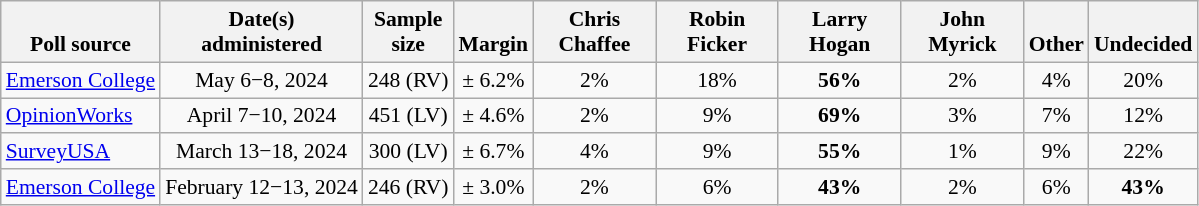<table class="wikitable" style="font-size:90%;text-align:center;">
<tr valign=bottom>
<th>Poll source</th>
<th>Date(s)<br>administered</th>
<th>Sample<br>size</th>
<th>Margin<br></th>
<th style="width:75px;">Chris<br>Chaffee</th>
<th style="width:75px;">Robin<br>Ficker</th>
<th style="width:75px;">Larry<br>Hogan</th>
<th style="width:75px;">John<br>Myrick</th>
<th>Other</th>
<th>Undecided</th>
</tr>
<tr>
<td style="text-align:left;"><a href='#'>Emerson College</a></td>
<td>May 6−8, 2024</td>
<td>248 (RV)</td>
<td>± 6.2%</td>
<td>2%</td>
<td>18%</td>
<td><strong>56%</strong></td>
<td>2%</td>
<td>4%</td>
<td>20%</td>
</tr>
<tr>
<td style="text-align:left;"><a href='#'>OpinionWorks</a></td>
<td>April 7−10, 2024</td>
<td>451 (LV)</td>
<td>± 4.6%</td>
<td>2%</td>
<td>9%</td>
<td><strong>69%</strong></td>
<td>3%</td>
<td>7%</td>
<td>12%</td>
</tr>
<tr>
<td style="text-align:left;"><a href='#'>SurveyUSA</a></td>
<td>March 13−18, 2024</td>
<td>300 (LV)</td>
<td>± 6.7%</td>
<td>4%</td>
<td>9%</td>
<td><strong>55%</strong></td>
<td>1%</td>
<td>9%</td>
<td>22%</td>
</tr>
<tr>
<td style="text-align:left;"><a href='#'>Emerson College</a></td>
<td>February 12−13, 2024</td>
<td>246 (RV)</td>
<td>± 3.0%</td>
<td>2%</td>
<td>6%</td>
<td><strong>43%</strong></td>
<td>2%</td>
<td>6%</td>
<td><strong>43%</strong></td>
</tr>
</table>
